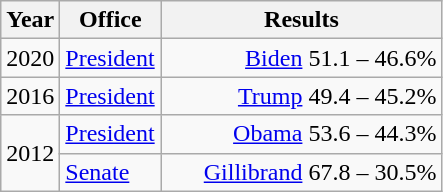<table class=wikitable>
<tr>
<th width="30">Year</th>
<th width="60">Office</th>
<th width="180">Results</th>
</tr>
<tr>
<td>2020</td>
<td><a href='#'>President</a></td>
<td align="right" ><a href='#'>Biden</a> 51.1 – 46.6%</td>
</tr>
<tr>
<td>2016</td>
<td><a href='#'>President</a></td>
<td align="right" ><a href='#'>Trump</a> 49.4 – 45.2%</td>
</tr>
<tr>
<td rowspan="2">2012</td>
<td><a href='#'>President</a></td>
<td align="right" ><a href='#'>Obama</a> 53.6 – 44.3%</td>
</tr>
<tr>
<td><a href='#'>Senate</a></td>
<td align="right" ><a href='#'>Gillibrand</a> 67.8 – 30.5%</td>
</tr>
</table>
